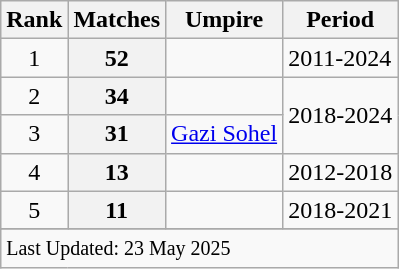<table class="wikitable plainrowheaders sortable">
<tr>
<th scope=col>Rank</th>
<th scope=col>Matches</th>
<th scope=col>Umpire</th>
<th scope=col>Period</th>
</tr>
<tr>
<td align=center>1</td>
<th scope=row style=text-align:center;>52</th>
<td> </td>
<td>2011-2024</td>
</tr>
<tr>
<td align="center">2</td>
<th scope="row" style="text-align:center;">34</th>
<td> </td>
<td rowspan="2">2018-2024</td>
</tr>
<tr>
<td align="center">3</td>
<th scope="row" style="text-align:center;">31</th>
<td><a href='#'>Gazi Sohel</a></td>
</tr>
<tr>
<td align="center">4</td>
<th scope=row style=text-align:center;>13</th>
<td></td>
<td>2012-2018</td>
</tr>
<tr>
<td align=center>5</td>
<th scope=row style=text-align:center;>11</th>
<td> </td>
<td>2018-2021</td>
</tr>
<tr>
</tr>
<tr class=sortbottom>
<td colspan=4><small>Last Updated: 23 May 2025</small></td>
</tr>
</table>
